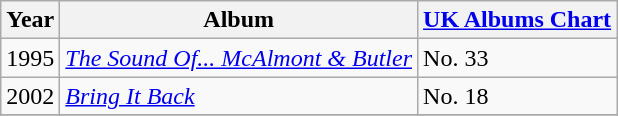<table class="wikitable">
<tr>
<th>Year</th>
<th>Album</th>
<th><a href='#'>UK Albums Chart</a></th>
</tr>
<tr>
<td>1995</td>
<td><em><a href='#'>The Sound Of... McAlmont & Butler</a></em></td>
<td>No. 33</td>
</tr>
<tr>
<td>2002</td>
<td><em><a href='#'>Bring It Back</a></em></td>
<td>No. 18</td>
</tr>
<tr>
</tr>
</table>
